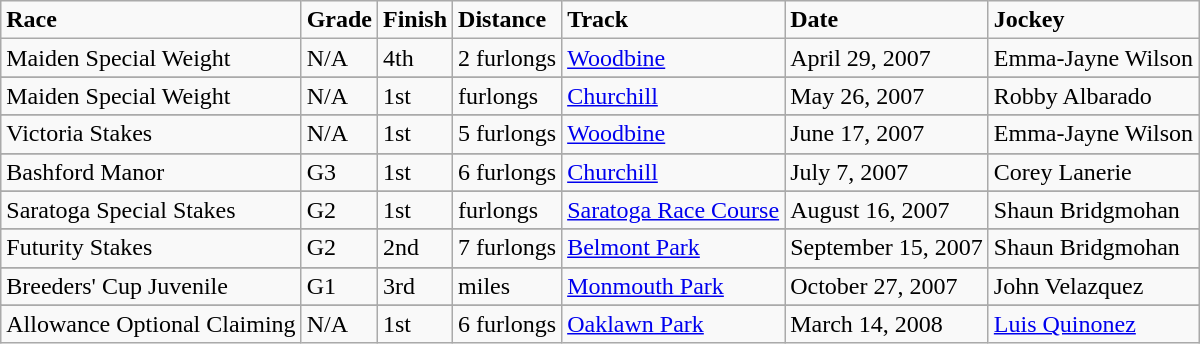<table class="wikitable" }>
<tr>
<td><strong>Race</strong></td>
<td><strong>Grade</strong></td>
<td><strong>Finish</strong></td>
<td><strong>Distance</strong></td>
<td><strong>Track</strong></td>
<td><strong>Date</strong></td>
<td><strong>Jockey</strong></td>
</tr>
<tr>
<td>Maiden Special Weight</td>
<td>N/A</td>
<td>4th</td>
<td>2 furlongs</td>
<td><a href='#'>Woodbine</a></td>
<td>April 29, 2007</td>
<td>Emma-Jayne Wilson</td>
</tr>
<tr>
</tr>
<tr>
<td>Maiden Special Weight</td>
<td>N/A</td>
<td>1st</td>
<td> furlongs</td>
<td><a href='#'>Churchill</a></td>
<td>May 26, 2007</td>
<td>Robby Albarado</td>
</tr>
<tr>
</tr>
<tr>
<td>Victoria Stakes</td>
<td>N/A</td>
<td>1st</td>
<td>5 furlongs</td>
<td><a href='#'>Woodbine</a></td>
<td>June 17, 2007</td>
<td>Emma-Jayne Wilson</td>
</tr>
<tr>
</tr>
<tr>
<td>Bashford Manor</td>
<td>G3</td>
<td>1st</td>
<td>6 furlongs</td>
<td><a href='#'>Churchill</a></td>
<td>July 7, 2007</td>
<td>Corey Lanerie</td>
</tr>
<tr>
</tr>
<tr>
<td>Saratoga Special Stakes</td>
<td>G2</td>
<td>1st</td>
<td> furlongs</td>
<td><a href='#'>Saratoga Race Course</a></td>
<td>August 16, 2007</td>
<td>Shaun Bridgmohan</td>
</tr>
<tr>
</tr>
<tr>
<td>Futurity Stakes</td>
<td>G2</td>
<td>2nd</td>
<td>7 furlongs</td>
<td><a href='#'>Belmont Park</a></td>
<td>September 15, 2007</td>
<td>Shaun Bridgmohan</td>
</tr>
<tr>
</tr>
<tr>
<td>Breeders' Cup Juvenile</td>
<td>G1</td>
<td>3rd</td>
<td> miles</td>
<td><a href='#'>Monmouth Park</a></td>
<td>October 27, 2007</td>
<td>John Velazquez</td>
</tr>
<tr>
</tr>
<tr>
<td>Allowance Optional Claiming</td>
<td>N/A</td>
<td>1st</td>
<td>6 furlongs</td>
<td><a href='#'>Oaklawn Park</a></td>
<td>March 14, 2008</td>
<td><a href='#'>Luis Quinonez</a></td>
</tr>
</table>
